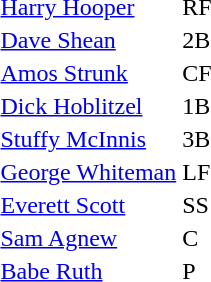<table>
<tr>
<td><a href='#'>Harry Hooper</a></td>
<td>RF</td>
</tr>
<tr>
<td><a href='#'>Dave Shean</a></td>
<td>2B</td>
</tr>
<tr>
<td><a href='#'>Amos Strunk</a></td>
<td>CF</td>
</tr>
<tr>
<td><a href='#'>Dick Hoblitzel</a></td>
<td>1B</td>
</tr>
<tr>
<td><a href='#'>Stuffy McInnis</a></td>
<td>3B</td>
</tr>
<tr>
<td><a href='#'>George Whiteman</a></td>
<td>LF</td>
</tr>
<tr>
<td><a href='#'>Everett Scott</a></td>
<td>SS</td>
</tr>
<tr>
<td><a href='#'>Sam Agnew</a></td>
<td>C</td>
</tr>
<tr>
<td><a href='#'>Babe Ruth</a></td>
<td>P</td>
</tr>
<tr>
</tr>
</table>
